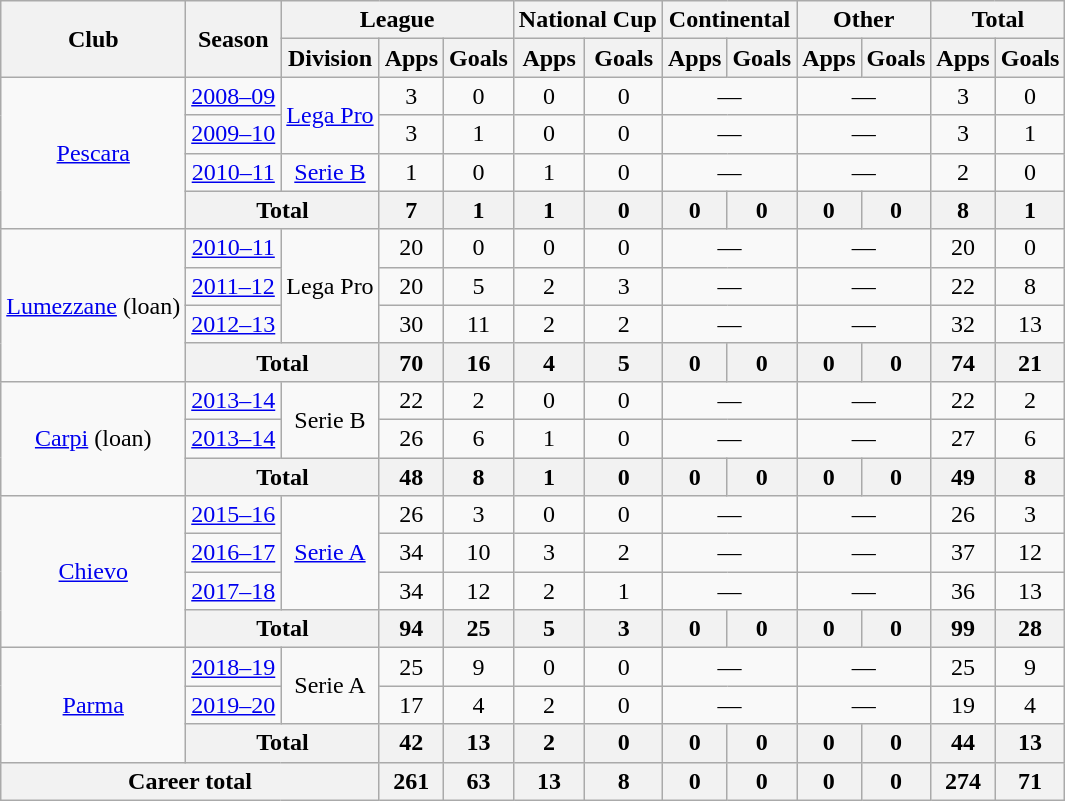<table class="wikitable" style="text-align: center">
<tr>
<th rowspan="2">Club</th>
<th rowspan="2">Season</th>
<th colspan="3">League</th>
<th colspan="2">National Cup</th>
<th colspan="2">Continental</th>
<th colspan="2">Other</th>
<th colspan="2">Total</th>
</tr>
<tr>
<th>Division</th>
<th>Apps</th>
<th>Goals</th>
<th>Apps</th>
<th>Goals</th>
<th>Apps</th>
<th>Goals</th>
<th>Apps</th>
<th>Goals</th>
<th>Apps</th>
<th>Goals</th>
</tr>
<tr>
<td rowspan="4"><a href='#'>Pescara</a></td>
<td><a href='#'>2008–09</a></td>
<td rowspan="2"><a href='#'>Lega Pro</a></td>
<td>3</td>
<td>0</td>
<td>0</td>
<td>0</td>
<td colspan="2">—</td>
<td colspan="2">—</td>
<td>3</td>
<td>0</td>
</tr>
<tr>
<td><a href='#'>2009–10</a></td>
<td>3</td>
<td>1</td>
<td>0</td>
<td>0</td>
<td colspan="2">—</td>
<td colspan="2">—</td>
<td>3</td>
<td>1</td>
</tr>
<tr>
<td><a href='#'>2010–11</a></td>
<td><a href='#'>Serie B</a></td>
<td>1</td>
<td>0</td>
<td>1</td>
<td>0</td>
<td colspan="2">—</td>
<td colspan="2">—</td>
<td>2</td>
<td>0</td>
</tr>
<tr>
<th colspan="2">Total</th>
<th>7</th>
<th>1</th>
<th>1</th>
<th>0</th>
<th>0</th>
<th>0</th>
<th>0</th>
<th>0</th>
<th>8</th>
<th>1</th>
</tr>
<tr>
<td rowspan="4"><a href='#'>Lumezzane</a> (loan)</td>
<td><a href='#'>2010–11</a></td>
<td rowspan="3">Lega Pro</td>
<td>20</td>
<td>0</td>
<td>0</td>
<td>0</td>
<td colspan="2">—</td>
<td colspan="2">—</td>
<td>20</td>
<td>0</td>
</tr>
<tr>
<td><a href='#'>2011–12</a></td>
<td>20</td>
<td>5</td>
<td>2</td>
<td>3</td>
<td colspan="2">—</td>
<td colspan="2">—</td>
<td>22</td>
<td>8</td>
</tr>
<tr>
<td><a href='#'>2012–13</a></td>
<td>30</td>
<td>11</td>
<td>2</td>
<td>2</td>
<td colspan="2">—</td>
<td colspan="2">—</td>
<td>32</td>
<td>13</td>
</tr>
<tr>
<th colspan="2">Total</th>
<th>70</th>
<th>16</th>
<th>4</th>
<th>5</th>
<th>0</th>
<th>0</th>
<th>0</th>
<th>0</th>
<th>74</th>
<th>21</th>
</tr>
<tr>
<td rowspan="3"><a href='#'>Carpi</a> (loan)</td>
<td><a href='#'>2013–14</a></td>
<td rowspan="2">Serie B</td>
<td>22</td>
<td>2</td>
<td>0</td>
<td>0</td>
<td colspan="2">—</td>
<td colspan="2">—</td>
<td>22</td>
<td>2</td>
</tr>
<tr>
<td><a href='#'>2013–14</a></td>
<td>26</td>
<td>6</td>
<td>1</td>
<td>0</td>
<td colspan="2">—</td>
<td colspan="2">—</td>
<td>27</td>
<td>6</td>
</tr>
<tr>
<th colspan="2">Total</th>
<th>48</th>
<th>8</th>
<th>1</th>
<th>0</th>
<th>0</th>
<th>0</th>
<th>0</th>
<th>0</th>
<th>49</th>
<th>8</th>
</tr>
<tr>
<td rowspan="4"><a href='#'>Chievo</a></td>
<td><a href='#'>2015–16</a></td>
<td rowspan="3"><a href='#'>Serie A</a></td>
<td>26</td>
<td>3</td>
<td>0</td>
<td>0</td>
<td colspan="2">—</td>
<td colspan="2">—</td>
<td>26</td>
<td>3</td>
</tr>
<tr>
<td><a href='#'>2016–17</a></td>
<td>34</td>
<td>10</td>
<td>3</td>
<td>2</td>
<td colspan="2">—</td>
<td colspan="2">—</td>
<td>37</td>
<td>12</td>
</tr>
<tr>
<td><a href='#'>2017–18</a></td>
<td>34</td>
<td>12</td>
<td>2</td>
<td>1</td>
<td colspan="2">—</td>
<td colspan="2">—</td>
<td>36</td>
<td>13</td>
</tr>
<tr>
<th colspan="2">Total</th>
<th>94</th>
<th>25</th>
<th>5</th>
<th>3</th>
<th>0</th>
<th>0</th>
<th>0</th>
<th>0</th>
<th>99</th>
<th>28</th>
</tr>
<tr>
<td rowspan="3"><a href='#'>Parma</a></td>
<td><a href='#'>2018–19</a></td>
<td rowspan="2">Serie A</td>
<td>25</td>
<td>9</td>
<td>0</td>
<td>0</td>
<td colspan="2">—</td>
<td colspan="2">—</td>
<td>25</td>
<td>9</td>
</tr>
<tr>
<td><a href='#'>2019–20</a></td>
<td>17</td>
<td>4</td>
<td>2</td>
<td>0</td>
<td colspan="2">—</td>
<td colspan="2">—</td>
<td>19</td>
<td>4</td>
</tr>
<tr>
<th colspan="2">Total</th>
<th>42</th>
<th>13</th>
<th>2</th>
<th>0</th>
<th>0</th>
<th>0</th>
<th>0</th>
<th>0</th>
<th>44</th>
<th>13</th>
</tr>
<tr>
<th colspan="3">Career total</th>
<th>261</th>
<th>63</th>
<th>13</th>
<th>8</th>
<th>0</th>
<th>0</th>
<th>0</th>
<th>0</th>
<th>274</th>
<th>71</th>
</tr>
</table>
